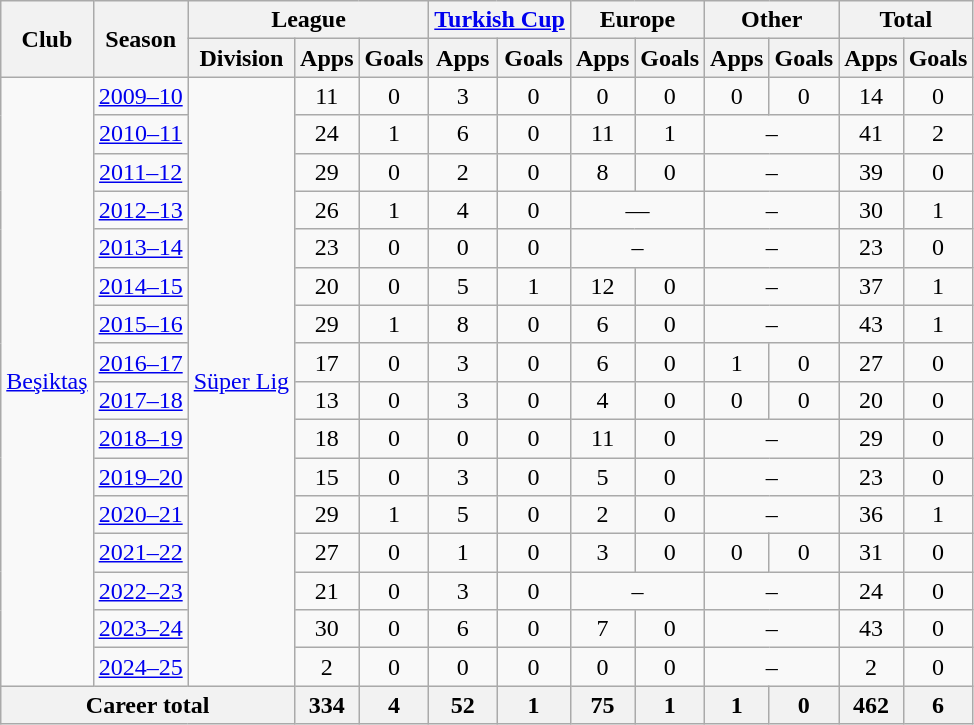<table class="wikitable" style="text-align:center">
<tr>
<th rowspan="2">Club</th>
<th rowspan="2">Season</th>
<th colspan="3">League</th>
<th colspan="2"><a href='#'>Turkish Cup</a></th>
<th colspan="2">Europe</th>
<th colspan="2">Other</th>
<th colspan="2">Total</th>
</tr>
<tr>
<th>Division</th>
<th>Apps</th>
<th>Goals</th>
<th>Apps</th>
<th>Goals</th>
<th>Apps</th>
<th>Goals</th>
<th>Apps</th>
<th>Goals</th>
<th>Apps</th>
<th>Goals</th>
</tr>
<tr>
<td rowspan="16"><a href='#'>Beşiktaş</a></td>
<td><a href='#'>2009–10</a></td>
<td rowspan="16"><a href='#'>Süper Lig</a></td>
<td>11</td>
<td>0</td>
<td>3</td>
<td>0</td>
<td>0</td>
<td>0</td>
<td>0</td>
<td>0</td>
<td>14</td>
<td>0</td>
</tr>
<tr>
<td><a href='#'>2010–11</a></td>
<td>24</td>
<td>1</td>
<td>6</td>
<td>0</td>
<td>11</td>
<td>1</td>
<td colspan="2">–</td>
<td>41</td>
<td>2</td>
</tr>
<tr>
<td><a href='#'>2011–12</a></td>
<td>29</td>
<td>0</td>
<td>2</td>
<td>0</td>
<td>8</td>
<td>0</td>
<td colspan="2">–</td>
<td>39</td>
<td>0</td>
</tr>
<tr>
<td><a href='#'>2012–13</a></td>
<td>26</td>
<td>1</td>
<td>4</td>
<td>0</td>
<td colspan="2">—</td>
<td colspan="2">–</td>
<td>30</td>
<td>1</td>
</tr>
<tr>
<td><a href='#'>2013–14</a></td>
<td>23</td>
<td>0</td>
<td>0</td>
<td>0</td>
<td colspan="2">–</td>
<td colspan="2">–</td>
<td>23</td>
<td>0</td>
</tr>
<tr>
<td><a href='#'>2014–15</a></td>
<td>20</td>
<td>0</td>
<td>5</td>
<td>1</td>
<td>12</td>
<td>0</td>
<td colspan="2">–</td>
<td>37</td>
<td>1</td>
</tr>
<tr>
<td><a href='#'>2015–16</a></td>
<td>29</td>
<td>1</td>
<td>8</td>
<td>0</td>
<td>6</td>
<td>0</td>
<td colspan="2">–</td>
<td>43</td>
<td>1</td>
</tr>
<tr>
<td><a href='#'>2016–17</a></td>
<td>17</td>
<td>0</td>
<td>3</td>
<td>0</td>
<td>6</td>
<td>0</td>
<td>1</td>
<td>0</td>
<td>27</td>
<td>0</td>
</tr>
<tr>
<td><a href='#'>2017–18</a></td>
<td>13</td>
<td>0</td>
<td>3</td>
<td>0</td>
<td>4</td>
<td>0</td>
<td>0</td>
<td>0</td>
<td>20</td>
<td>0</td>
</tr>
<tr>
<td><a href='#'>2018–19</a></td>
<td>18</td>
<td>0</td>
<td>0</td>
<td>0</td>
<td>11</td>
<td>0</td>
<td colspan="2">–</td>
<td>29</td>
<td>0</td>
</tr>
<tr>
<td><a href='#'>2019–20</a></td>
<td>15</td>
<td>0</td>
<td>3</td>
<td>0</td>
<td>5</td>
<td>0</td>
<td colspan="2">–</td>
<td>23</td>
<td>0</td>
</tr>
<tr>
<td><a href='#'>2020–21</a></td>
<td>29</td>
<td>1</td>
<td>5</td>
<td>0</td>
<td>2</td>
<td>0</td>
<td colspan="2">–</td>
<td>36</td>
<td>1</td>
</tr>
<tr>
<td><a href='#'>2021–22</a></td>
<td>27</td>
<td>0</td>
<td>1</td>
<td>0</td>
<td>3</td>
<td>0</td>
<td>0</td>
<td>0</td>
<td>31</td>
<td>0</td>
</tr>
<tr>
<td><a href='#'>2022–23</a></td>
<td>21</td>
<td>0</td>
<td>3</td>
<td>0</td>
<td colspan="2">–</td>
<td colspan="2">–</td>
<td>24</td>
<td>0</td>
</tr>
<tr>
<td><a href='#'>2023–24</a></td>
<td>30</td>
<td>0</td>
<td>6</td>
<td>0</td>
<td>7</td>
<td>0</td>
<td colspan="2">–</td>
<td>43</td>
<td>0</td>
</tr>
<tr>
<td><a href='#'>2024–25</a></td>
<td>2</td>
<td>0</td>
<td>0</td>
<td>0</td>
<td>0</td>
<td>0</td>
<td colspan="2">–</td>
<td>2</td>
<td>0</td>
</tr>
<tr>
<th colspan="3">Career total</th>
<th>334</th>
<th>4</th>
<th>52</th>
<th>1</th>
<th>75</th>
<th>1</th>
<th>1</th>
<th>0</th>
<th>462</th>
<th>6</th>
</tr>
</table>
